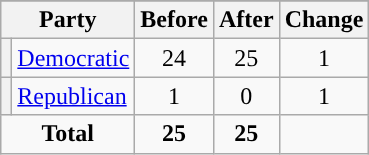<table class="wikitable" style="text-align:center;">
<tr>
</tr>
<tr>
<th colspan=2>Party</th>
<th>Before</th>
<th>After</th>
<th>Change</th>
</tr>
<tr>
<th style="background-color:"></th>
<td style="text-align:left;"><a href='#'>Democratic</a></td>
<td>24</td>
<td>25</td>
<td> 1</td>
</tr>
<tr>
<th style="background-color:"></th>
<td style="text-align:left;"><a href='#'>Republican</a></td>
<td>1</td>
<td>0</td>
<td> 1</td>
</tr>
<tr>
<td colspan=2><strong>Total</strong></td>
<td><strong>25</strong></td>
<td><strong>25</strong></td>
<td></td>
</tr>
</table>
